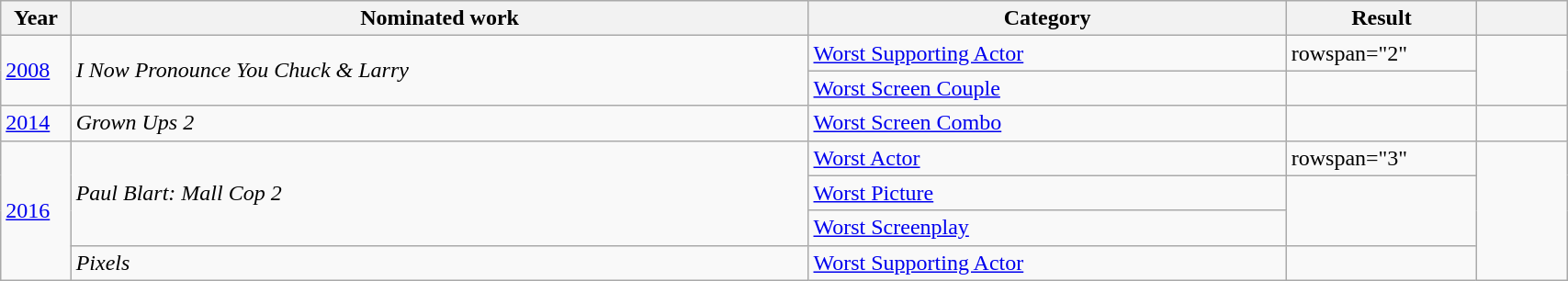<table class="wikitable plainrowheaders sortable" style="text-align:left; width:90%;">
<tr>
<th scope="col" style="width:2.8em;">Year</th>
<th scope="col" style="width:36em;">Nominated work</th>
<th scope="col" style="width:23em;">Category</th>
<th scope="col" style="width:8.5em;">Result</th>
<th scope="col" style="width:4em;"></th>
</tr>
<tr>
<td rowspan="2"><a href='#'>2008</a></td>
<td rowspan="2"><em>I Now Pronounce You Chuck & Larry</em></td>
<td><a href='#'>Worst Supporting Actor</a></td>
<td>rowspan="2" </td>
<td rowspan="2" align="center"></td>
</tr>
<tr>
<td><a href='#'>Worst Screen Couple</a></td>
</tr>
<tr>
<td><a href='#'>2014</a></td>
<td><em>Grown Ups 2</em></td>
<td><a href='#'>Worst Screen Combo</a></td>
<td></td>
<td align="center"></td>
</tr>
<tr>
<td rowspan="4"><a href='#'>2016</a></td>
<td rowspan="3"><em>Paul Blart: Mall Cop 2</em></td>
<td><a href='#'>Worst Actor</a></td>
<td>rowspan="3" </td>
<td rowspan="4" align="center"></td>
</tr>
<tr>
<td><a href='#'>Worst Picture</a></td>
</tr>
<tr>
<td><a href='#'>Worst Screenplay</a></td>
</tr>
<tr>
<td><em>Pixels</em></td>
<td><a href='#'>Worst Supporting Actor</a></td>
<td></td>
</tr>
</table>
